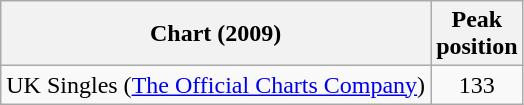<table class="wikitable plainrowheaders">
<tr>
<th scope="col">Chart (2009)</th>
<th scope="col">Peak<br>position</th>
</tr>
<tr>
<td>UK Singles (<a href='#'>The Official Charts Company</a>)</td>
<td align="center">133</td>
</tr>
</table>
